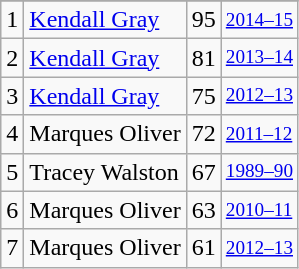<table class="wikitable">
<tr>
</tr>
<tr>
<td>1</td>
<td><a href='#'>Kendall Gray</a></td>
<td>95</td>
<td style="font-size:80%;"><a href='#'>2014–15</a></td>
</tr>
<tr>
<td>2</td>
<td><a href='#'>Kendall Gray</a></td>
<td>81</td>
<td style="font-size:80%;"><a href='#'>2013–14</a></td>
</tr>
<tr>
<td>3</td>
<td><a href='#'>Kendall Gray</a></td>
<td>75</td>
<td style="font-size:80%;"><a href='#'>2012–13</a></td>
</tr>
<tr>
<td>4</td>
<td>Marques Oliver</td>
<td>72</td>
<td style="font-size:80%;"><a href='#'>2011–12</a></td>
</tr>
<tr>
<td>5</td>
<td>Tracey Walston</td>
<td>67</td>
<td style="font-size:80%;"><a href='#'>1989–90</a></td>
</tr>
<tr>
<td>6</td>
<td>Marques Oliver</td>
<td>63</td>
<td style="font-size:80%;"><a href='#'>2010–11</a></td>
</tr>
<tr>
<td>7</td>
<td>Marques Oliver</td>
<td>61</td>
<td style="font-size:80%;"><a href='#'>2012–13</a></td>
</tr>
</table>
